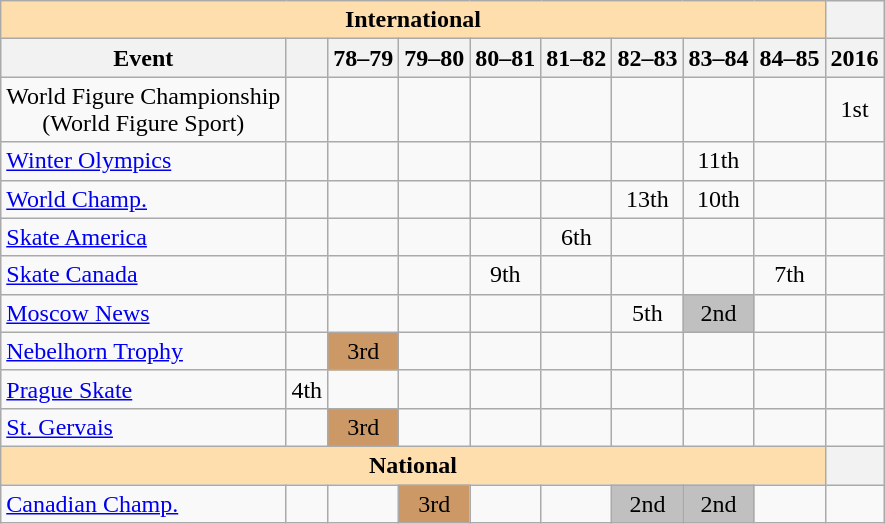<table class="wikitable" style="text-align:center">
<tr>
<th style="background-color: #ffdead; " colspan=9 align=center>International</th>
<th></th>
</tr>
<tr>
<th>Event</th>
<th></th>
<th>78–79</th>
<th>79–80</th>
<th>80–81</th>
<th>81–82</th>
<th>82–83</th>
<th>83–84</th>
<th>84–85</th>
<th>2016</th>
</tr>
<tr>
<td>World Figure Championship<br>(World Figure Sport)</td>
<td></td>
<td></td>
<td></td>
<td></td>
<td></td>
<td></td>
<td></td>
<td></td>
<td>1st</td>
</tr>
<tr>
<td align="left"><a href='#'>Winter Olympics</a></td>
<td></td>
<td></td>
<td></td>
<td></td>
<td></td>
<td></td>
<td>11th</td>
<td></td>
<td></td>
</tr>
<tr>
<td align="left"><a href='#'>World Champ.</a></td>
<td></td>
<td></td>
<td></td>
<td></td>
<td></td>
<td>13th</td>
<td>10th</td>
<td></td>
<td></td>
</tr>
<tr>
<td align="left"><a href='#'>Skate America</a></td>
<td></td>
<td></td>
<td></td>
<td></td>
<td>6th</td>
<td></td>
<td></td>
<td></td>
<td></td>
</tr>
<tr>
<td align="left"><a href='#'>Skate Canada</a></td>
<td></td>
<td></td>
<td></td>
<td>9th</td>
<td></td>
<td></td>
<td></td>
<td>7th</td>
<td></td>
</tr>
<tr>
<td align="left"><a href='#'>Moscow News</a></td>
<td></td>
<td></td>
<td></td>
<td></td>
<td></td>
<td>5th</td>
<td bgcolor="silver">2nd</td>
<td></td>
<td></td>
</tr>
<tr>
<td align="left"><a href='#'>Nebelhorn Trophy</a></td>
<td></td>
<td bgcolor="cc9966">3rd</td>
<td></td>
<td></td>
<td></td>
<td></td>
<td></td>
<td></td>
<td></td>
</tr>
<tr>
<td align="left"><a href='#'>Prague Skate</a></td>
<td>4th</td>
<td></td>
<td></td>
<td></td>
<td></td>
<td></td>
<td></td>
<td></td>
<td></td>
</tr>
<tr>
<td align="left"><a href='#'>St. Gervais</a></td>
<td></td>
<td bgcolor="cc9966">3rd</td>
<td></td>
<td></td>
<td></td>
<td></td>
<td></td>
<td></td>
<td></td>
</tr>
<tr>
<th colspan="9" style="background-color: #ffdead; " align="center">National</th>
<th></th>
</tr>
<tr>
<td align="left"><a href='#'>Canadian Champ.</a></td>
<td></td>
<td></td>
<td bgcolor="cc9966">3rd</td>
<td></td>
<td></td>
<td bgcolor="silver">2nd</td>
<td bgcolor="silver">2nd</td>
<td></td>
<td></td>
</tr>
</table>
